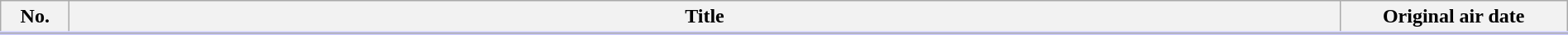<table class="wikitable" style="width:100%; margin:auto; background:#FFF;">
<tr style="border-bottom: 3px solid #CCF;">
<th style="width:3em;">No.</th>
<th>Title</th>
<th style="width:11em;">Original air date</th>
</tr>
<tr>
</tr>
</table>
